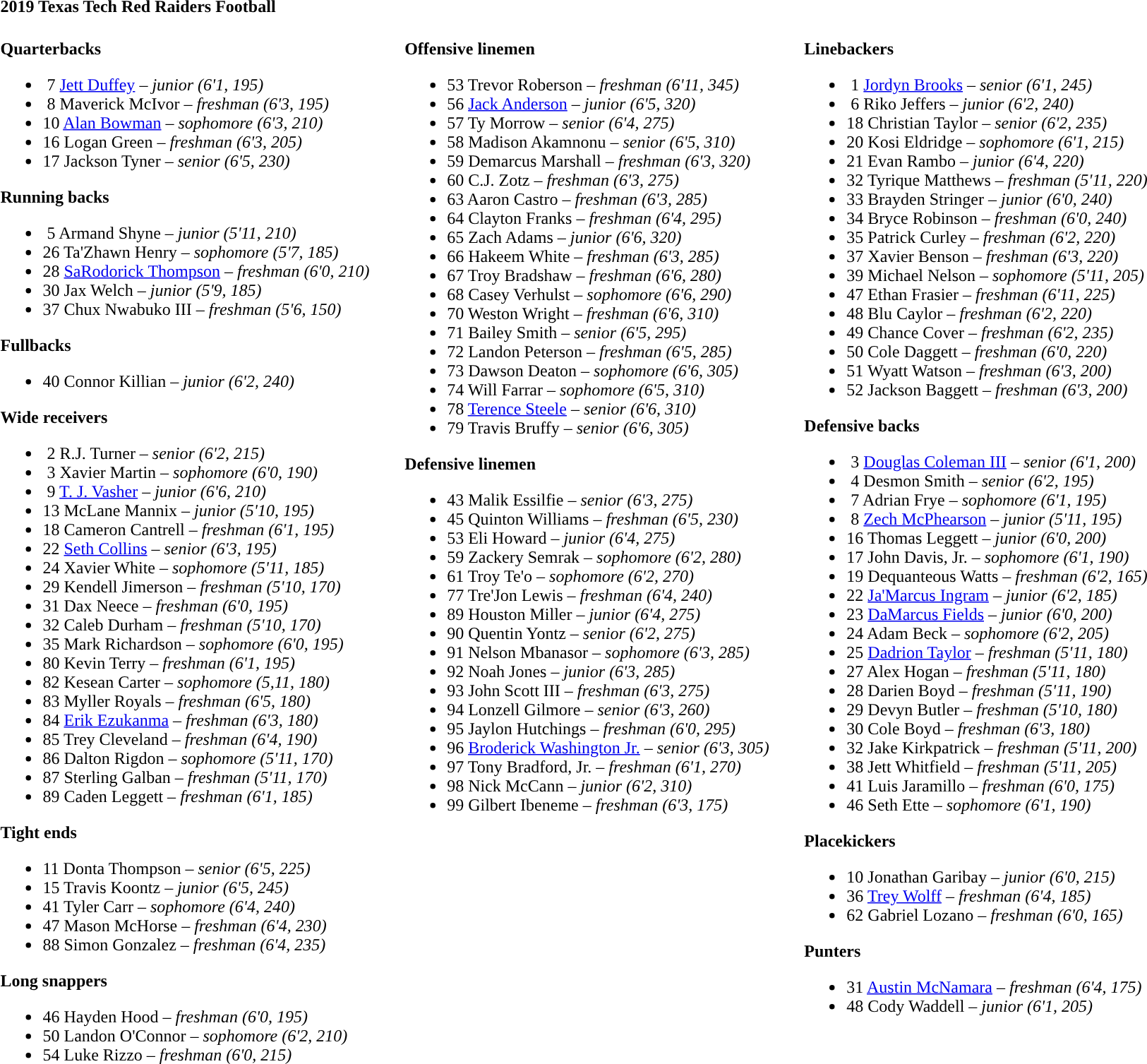<table class="toccolours" style="text-align: left;">
<tr>
<td colspan=11><strong>2019 Texas Tech Red Raiders Football</strong></td>
</tr>
<tr>
<td valign="top"><br><strong>Quarterbacks</strong><ul><li> 7 <a href='#'>Jett Duffey</a> – <em>junior (6'1, 195)</em></li><li> 8 Maverick McIvor – <em>freshman (6'3, 195)</em></li><li>10 <a href='#'>Alan Bowman</a> – <em> sophomore (6'3, 210)</em></li><li>16 Logan Green – <em>freshman (6'3, 205)</em></li><li>17 Jackson Tyner – <em>senior (6'5, 230)</em></li></ul><strong>Running backs</strong><ul><li> 5 Armand Shyne – <em>junior (5'11, 210)</em></li><li>26 Ta'Zhawn Henry – <em>sophomore (5'7, 185)</em></li><li>28 <a href='#'>SaRodorick Thompson</a> – <em> freshman (6'0, 210)</em></li><li>30 Jax Welch – <em>junior (5'9, 185)</em></li><li>37 Chux Nwabuko III – <em>freshman (5'6, 150)</em></li></ul><strong>Fullbacks</strong><ul><li>40 Connor Killian – <em>junior (6'2, 240)</em></li></ul><strong>Wide receivers</strong><ul><li> 2 R.J. Turner – <em>senior (6'2, 215)</em></li><li> 3 Xavier Martin – <em>sophomore (6'0, 190)</em></li><li> 9 <a href='#'>T. J. Vasher</a> – <em>junior (6'6, 210)</em></li><li>13 McLane Mannix – <em>junior (5'10, 195)</em></li><li>18 Cameron Cantrell – <em>freshman (6'1, 195)</em></li><li>22 <a href='#'>Seth Collins</a> – <em>senior (6'3, 195)</em></li><li>24 Xavier White – <em>sophomore (5'11, 185)</em></li><li>29 Kendell Jimerson – <em> freshman (5'10, 170)</em></li><li>31 Dax Neece – <em> freshman (6'0, 195)</em></li><li>32 Caleb Durham – <em>freshman (5'10, 170)</em></li><li>35 Mark Richardson – <em>sophomore (6'0, 195)</em></li><li>80 Kevin Terry – <em> freshman (6'1, 195)</em></li><li>82 Kesean Carter – <em>sophomore (5,11, 180)</em></li><li>83 Myller Royals – <em> freshman (6'5, 180)</em></li><li>84 <a href='#'>Erik Ezukanma</a> – <em> freshman (6'3, 180)</em></li><li>85 Trey Cleveland – <em>freshman (6'4, 190)</em></li><li>86 Dalton Rigdon – <em>sophomore (5'11, 170)</em></li><li>87 Sterling Galban – <em> freshman (5'11, 170)</em></li><li>89 Caden Leggett – <em> freshman (6'1, 185)</em></li></ul><strong>Tight ends</strong><ul><li>11 Donta Thompson – <em>senior (6'5, 225)</em></li><li>15 Travis Koontz – <em>junior (6'5, 245)</em></li><li>41 Tyler Carr – <em>sophomore (6'4, 240)</em></li><li>47 Mason McHorse – <em> freshman (6'4, 230)</em></li><li>88 Simon Gonzalez – <em>freshman (6'4, 235)</em></li></ul><strong>Long snappers</strong><ul><li>46 Hayden Hood – <em>freshman (6'0, 195)</em></li><li>50 Landon O'Connor – <em>sophomore (6'2, 210)</em></li><li>54 Luke Rizzo – <em>freshman (6'0, 215)</em></li></ul></td>
<td width="25"> </td>
<td valign="top"><br><strong>Offensive linemen</strong><ul><li>53 Trevor Roberson – <em>freshman (6'11, 345)</em></li><li>56 <a href='#'>Jack Anderson</a> – <em>junior (6'5, 320)</em></li><li>57 Ty Morrow – <em>senior (6'4, 275)</em></li><li>58 Madison Akamnonu – <em>senior (6'5, 310)</em></li><li>59 Demarcus Marshall – <em> freshman (6'3, 320)</em></li><li>60 C.J. Zotz – <em>freshman (6'3, 275)</em></li><li>63 Aaron Castro – <em>freshman (6'3, 285)</em></li><li>64 Clayton Franks – <em> freshman (6'4, 295)</em></li><li>65 Zach Adams – <em>junior (6'6, 320)</em></li><li>66 Hakeem White – <em> freshman (6'3, 285)</em></li><li>67 Troy Bradshaw – <em> freshman (6'6, 280)</em></li><li>68 Casey Verhulst – <em>sophomore (6'6, 290)</em></li><li>70 Weston Wright – <em> freshman (6'6, 310)</em></li><li>71 Bailey Smith – <em>senior (6'5, 295)</em></li><li>72 Landon Peterson – <em>freshman (6'5, 285)</em></li><li>73 Dawson Deaton – <em>sophomore (6'6, 305)</em></li><li>74 Will Farrar – <em>sophomore (6'5, 310)</em></li><li>78 <a href='#'>Terence Steele</a> – <em>senior (6'6, 310)</em></li><li>79 Travis Bruffy – <em>senior (6'6, 305)</em></li></ul><strong>Defensive linemen</strong><ul><li>43 Malik Essilfie – <em>senior (6'3, 275)</em></li><li>45 Quinton Williams – <em>freshman (6'5, 230)</em></li><li>53 Eli Howard – <em>junior (6'4, 275)</em></li><li>59 Zackery Semrak – <em>sophomore (6'2, 280)</em></li><li>61 Troy Te'o – <em>sophomore (6'2, 270)</em></li><li>77 Tre'Jon Lewis – <em>freshman (6'4, 240)</em></li><li>89 Houston Miller – <em>junior (6'4, 275)</em></li><li>90 Quentin Yontz – <em>senior (6'2, 275)</em></li><li>91 Nelson Mbanasor – <em>sophomore (6'3, 285)</em></li><li>92 Noah Jones – <em>junior (6'3, 285)</em></li><li>93 John Scott III – <em> freshman (6'3, 275)</em></li><li>94 Lonzell Gilmore – <em>senior (6'3, 260)</em></li><li>95 Jaylon Hutchings – <em> freshman (6'0, 295)</em></li><li>96 <a href='#'>Broderick Washington Jr.</a> – <em>senior (6'3, 305)</em></li><li>97 Tony Bradford, Jr. – <em>freshman (6'1, 270)</em></li><li>98 Nick McCann – <em>junior (6'2, 310)</em></li><li>99 Gilbert Ibeneme – <em>freshman (6'3, 175)</em></li></ul></td>
<td width="25"> </td>
<td valign="top"><br><strong>Linebackers</strong><ul><li> 1 <a href='#'>Jordyn Brooks</a> – <em>senior (6'1, 245)</em></li><li> 6 Riko Jeffers – <em>junior (6'2, 240)</em></li><li>18 Christian Taylor – <em>senior (6'2, 235)</em></li><li>20 Kosi Eldridge – <em>sophomore (6'1, 215)</em></li><li>21 Evan Rambo – <em>junior (6'4, 220)</em></li><li>32 Tyrique Matthews – <em>freshman (5'11, 220)</em></li><li>33 Brayden Stringer – <em>junior (6'0, 240)</em></li><li>34 Bryce Robinson – <em>freshman (6'0, 240)</em></li><li>35 Patrick Curley – <em> freshman (6'2, 220)</em></li><li>37 Xavier Benson – <em> freshman (6'3, 220)</em></li><li>39 Michael Nelson – <em>sophomore (5'11, 205)</em></li><li>47 Ethan Frasier – <em>freshman (6'11, 225)</em></li><li>48 Blu Caylor – <em>freshman (6'2, 220)</em></li><li>49 Chance Cover – <em>freshman (6'2, 235)</em></li><li>50 Cole Daggett – <em>freshman (6'0, 220)</em></li><li>51 Wyatt Watson – <em>freshman (6'3, 200)</em></li><li>52 Jackson Baggett – <em>freshman (6'3, 200)</em></li></ul><strong>Defensive backs</strong><ul><li> 3 <a href='#'>Douglas Coleman III</a> – <em>senior (6'1, 200)</em></li><li> 4 Desmon Smith – <em>senior (6'2, 195)</em></li><li> 7 Adrian Frye – <em>sophomore (6'1, 195)</em></li><li> 8 <a href='#'>Zech McPhearson</a> – <em>junior (5'11, 195)</em></li><li>16 Thomas Leggett – <em>junior (6'0, 200)</em></li><li>17 John Davis, Jr. – <em>sophomore (6'1, 190)</em></li><li>19 Dequanteous Watts – <em>freshman (6'2, 165)</em></li><li>22 <a href='#'>Ja'Marcus Ingram</a> – <em>junior (6'2, 185)</em></li><li>23 <a href='#'>DaMarcus Fields</a> – <em>junior (6'0, 200)</em></li><li>24 Adam Beck – <em>sophomore (6'2, 205)</em></li><li>25 <a href='#'>Dadrion Taylor</a> – <em>freshman (5'11, 180)</em></li><li>27 Alex Hogan – <em>freshman (5'11, 180)</em></li><li>28 Darien Boyd – <em>freshman (5'11, 190)</em></li><li>29 Devyn Butler – <em>freshman (5'10, 180)</em></li><li>30 Cole Boyd – <em>freshman (6'3, 180)</em></li><li>32 Jake Kirkpatrick – <em> freshman (5'11, 200)</em></li><li>38 Jett Whitfield – <em>freshman (5'11, 205)</em></li><li>41 Luis Jaramillo – <em>freshman (6'0, 175)</em></li><li>46 Seth Ette – <em>sophomore (6'1, 190)</em></li></ul><strong>Placekickers</strong><ul><li>10 Jonathan Garibay – <em>junior (6'0, 215)</em></li><li>36 <a href='#'>Trey Wolff</a> – <em> freshman (6'4, 185)</em></li><li>62 Gabriel Lozano – <em>freshman (6'0, 165)</em></li></ul><strong>Punters</strong><ul><li>31 <a href='#'>Austin McNamara</a> – <em>freshman (6'4, 175)</em></li><li>48 Cody Waddell – <em>junior (6'1, 205)</em></li></ul></td>
</tr>
</table>
